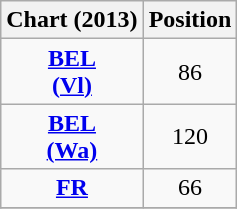<table class="wikitable sortable">
<tr>
<th>Chart (2013)</th>
<th>Position</th>
</tr>
<tr>
<td style="text-align:center;"><strong><a href='#'>BEL <br>(Vl)</a></strong></td>
<td style="text-align:center;">86</td>
</tr>
<tr>
<td style="text-align:center;"><strong><a href='#'>BEL <br>(Wa)</a></strong></td>
<td style="text-align:center;">120</td>
</tr>
<tr>
<td style="text-align:center;"><strong><a href='#'>FR</a></strong></td>
<td style="text-align:center;">66</td>
</tr>
<tr>
</tr>
</table>
